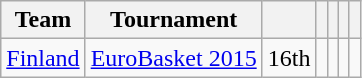<table class="wikitable" style=" text-align:center;">
<tr>
<th>Team</th>
<th>Tournament</th>
<th></th>
<th></th>
<th></th>
<th></th>
<th></th>
</tr>
<tr>
<td rowspan=1><a href='#'>Finland</a></td>
<td><a href='#'>EuroBasket 2015</a></td>
<td>16th</td>
<td></td>
<td></td>
<td></td>
<td></td>
</tr>
</table>
